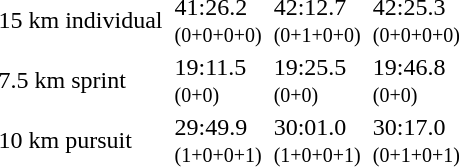<table>
<tr>
<td>15 km individual<br><em></em></td>
<td></td>
<td>41:26.2<br><small>(0+0+0+0)</small></td>
<td></td>
<td>42:12.7<br><small>(0+1+0+0)</small></td>
<td></td>
<td>42:25.3<br><small>(0+0+0+0)</small></td>
</tr>
<tr>
<td>7.5 km sprint<br><em></em></td>
<td></td>
<td>19:11.5<br><small>(0+0)</small></td>
<td></td>
<td>19:25.5<br><small>(0+0)</small></td>
<td></td>
<td>19:46.8<br><small>(0+0)</small></td>
</tr>
<tr>
<td>10 km pursuit<br><em></em></td>
<td></td>
<td>29:49.9<br><small>(1+0+0+1)</small></td>
<td></td>
<td>30:01.0<br><small>(1+0+0+1)</small></td>
<td></td>
<td>30:17.0<br><small>(0+1+0+1)</small></td>
</tr>
</table>
